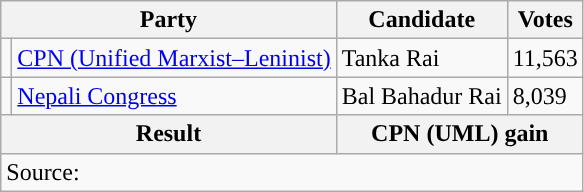<table class="wikitable">
<tr>
<th colspan="2">Party</th>
<th>Candidate</th>
<th>Votes</th>
</tr>
<tr>
<td style="background-color:"></td>
<td><a href='#'>CPN (Unified Marxist–Leninist)</a></td>
<td>Tanka Rai</td>
<td>11,563</td>
</tr>
<tr>
<td style="background-color:"></td>
<td><a href='#'>Nepali Congress</a></td>
<td>Bal Bahadur Rai</td>
<td>8,039</td>
</tr>
<tr>
<th colspan="2">Result</th>
<th colspan="2">CPN (UML) gain</th>
</tr>
<tr>
<td colspan="4">Source: </td>
</tr>
</table>
